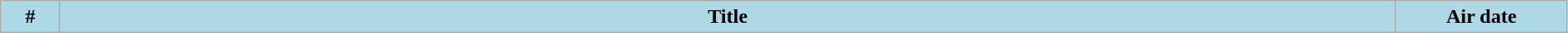<table class="wikitable plainrowheaders" style="width:99%; background:#fff;">
<tr>
<th style="background:#add8e6; width:40px;">#</th>
<th style="background: #add8e6;">Title</th>
<th style="background:#add8e6; width:130px;">Air date<br>






</th>
</tr>
</table>
